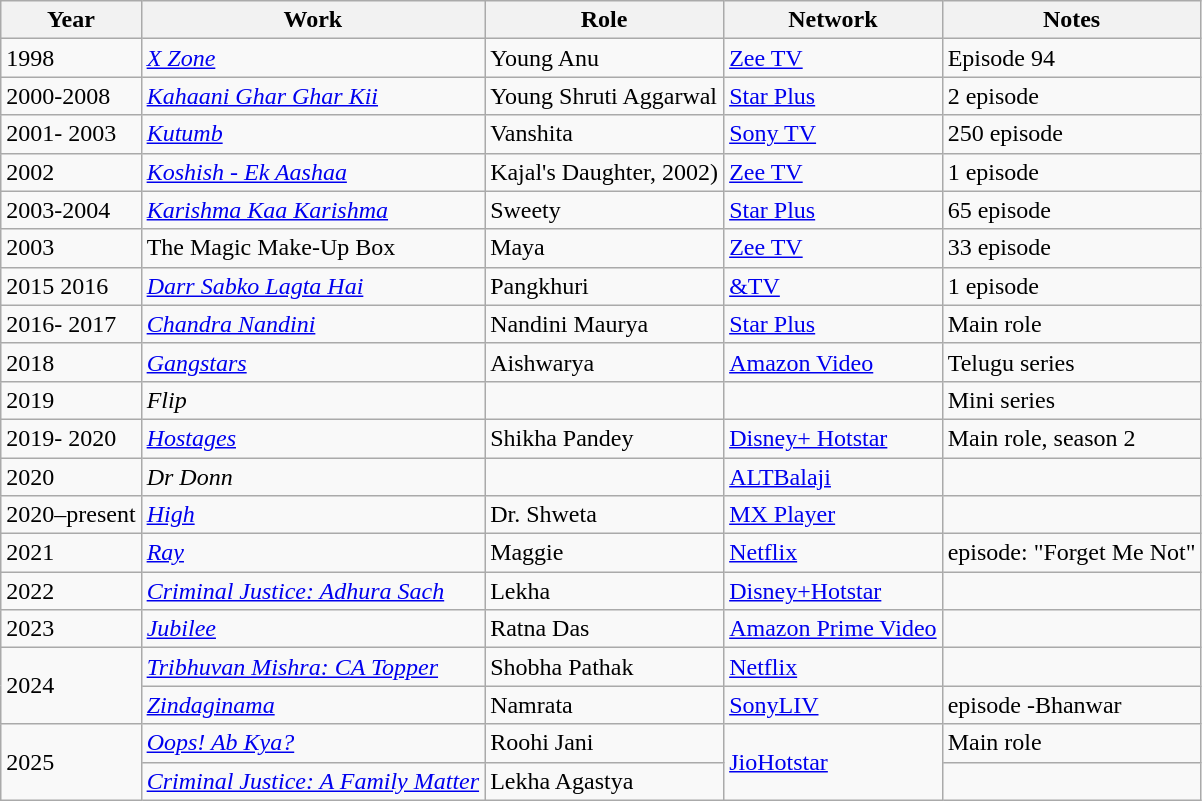<table class="wikitable sortable plainrowable">
<tr>
<th>Year</th>
<th>Work</th>
<th>Role</th>
<th>Network</th>
<th>Notes</th>
</tr>
<tr>
<td>1998</td>
<td><em><a href='#'>X Zone</a></em></td>
<td>Young Anu</td>
<td><a href='#'>Zee TV</a></td>
<td>Episode 94</td>
</tr>
<tr>
<td>2000-2008</td>
<td><em><a href='#'>Kahaani Ghar Ghar Kii</a></em></td>
<td>Young Shruti Aggarwal</td>
<td><a href='#'>Star Plus</a></td>
<td>2 episode</td>
</tr>
<tr>
<td>2001- 2003</td>
<td><a href='#'><em>Kutumb</em></a></td>
<td>Vanshita</td>
<td><a href='#'>Sony TV</a></td>
<td>250 episode</td>
</tr>
<tr>
<td>2002</td>
<td><em><a href='#'>Koshish - Ek Aashaa</a></em></td>
<td>Kajal's Daughter, 2002)</td>
<td><a href='#'>Zee TV</a></td>
<td>1 episode</td>
</tr>
<tr>
<td>2003-2004</td>
<td><em><a href='#'>Karishma Kaa Karishma</a></em></td>
<td>Sweety</td>
<td><a href='#'>Star Plus</a></td>
<td>65 episode</td>
</tr>
<tr>
<td>2003</td>
<td>The Magic Make-Up Box</td>
<td>Maya</td>
<td><a href='#'>Zee TV</a></td>
<td>33 episode</td>
</tr>
<tr>
<td>2015 2016</td>
<td><em><a href='#'>Darr Sabko Lagta Hai</a></em></td>
<td>Pangkhuri</td>
<td><a href='#'>&TV</a></td>
<td>1 episode</td>
</tr>
<tr>
<td>2016- 2017</td>
<td><em><a href='#'>Chandra Nandini</a></em></td>
<td>Nandini Maurya</td>
<td><a href='#'>Star Plus</a></td>
<td>Main role</td>
</tr>
<tr>
<td>2018</td>
<td><em><a href='#'>Gangstars</a></em></td>
<td>Aishwarya</td>
<td><a href='#'>Amazon Video</a></td>
<td>Telugu series</td>
</tr>
<tr>
<td>2019</td>
<td><em>Flip</em></td>
<td></td>
<td></td>
<td>Mini series</td>
</tr>
<tr>
<td>2019- 2020</td>
<td><a href='#'><em>Hostages</em></a></td>
<td>Shikha Pandey</td>
<td><a href='#'>Disney+ Hotstar</a></td>
<td>Main role, season 2</td>
</tr>
<tr>
<td>2020</td>
<td><em>Dr Donn</em></td>
<td></td>
<td><a href='#'>ALTBalaji</a></td>
<td></td>
</tr>
<tr>
<td>2020–present</td>
<td><em><a href='#'>High</a></em></td>
<td>Dr. Shweta</td>
<td><a href='#'>MX Player</a></td>
<td></td>
</tr>
<tr>
<td>2021</td>
<td><em><a href='#'>Ray</a></em></td>
<td>Maggie</td>
<td><a href='#'>Netflix</a></td>
<td>episode: "Forget Me Not"</td>
</tr>
<tr>
<td>2022</td>
<td><em><a href='#'>Criminal Justice: Adhura Sach</a></em></td>
<td>Lekha</td>
<td><a href='#'>Disney+Hotstar</a></td>
<td></td>
</tr>
<tr>
<td>2023</td>
<td><em><a href='#'>Jubilee</a></em></td>
<td>Ratna Das</td>
<td><a href='#'>Amazon Prime Video</a></td>
<td></td>
</tr>
<tr>
<td rowspan="2">2024</td>
<td><em><a href='#'>Tribhuvan Mishra: CA Topper</a></em></td>
<td>Shobha Pathak</td>
<td><a href='#'>Netflix</a></td>
</tr>
<tr>
<td><em><a href='#'>Zindaginama</a></em></td>
<td>Namrata</td>
<td><a href='#'>SonyLIV</a></td>
<td>episode -Bhanwar</td>
</tr>
<tr>
<td rowspan="2">2025</td>
<td><em><a href='#'>Oops! Ab Kya?</a></em></td>
<td>Roohi Jani</td>
<td rowspan="2"><a href='#'>JioHotstar</a></td>
<td>Main role</td>
</tr>
<tr>
<td><em><a href='#'>Criminal Justice: A Family Matter</a></em></td>
<td>Lekha Agastya</td>
</tr>
</table>
